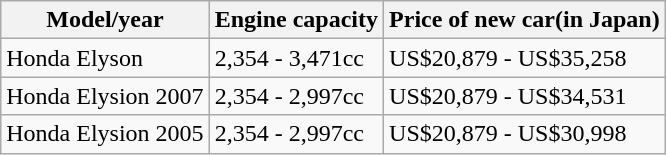<table class="wikitable">
<tr>
<th>Model/year</th>
<th>Engine capacity</th>
<th>Price of new car(in Japan)</th>
</tr>
<tr>
<td>Honda Elyson</td>
<td>2,354 - 3,471cc</td>
<td>US$20,879 - US$35,258</td>
</tr>
<tr>
<td>Honda Elysion 2007</td>
<td>2,354 - 2,997cc</td>
<td>US$20,879 - US$34,531</td>
</tr>
<tr>
<td>Honda Elysion 2005</td>
<td>2,354 - 2,997cc</td>
<td>US$20,879 - US$30,998</td>
</tr>
</table>
